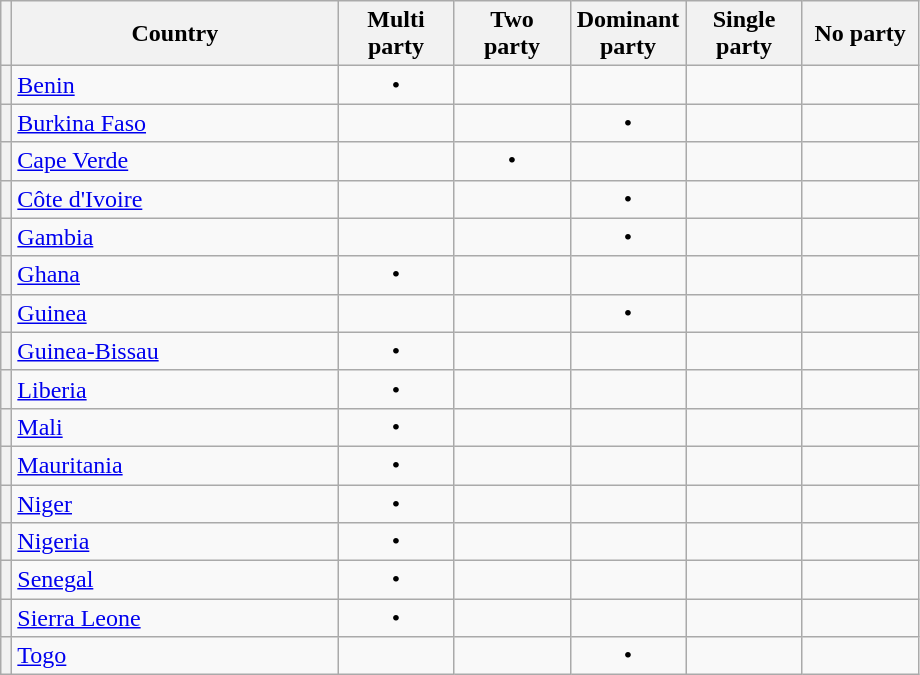<table class="wikitable" style="text-align:center">
<tr>
<th></th>
<th width="210">Country</th>
<th width="70">Multi party</th>
<th width="70">Two party</th>
<th width="70">Dominant party</th>
<th width="70">Single party</th>
<th width="70">No party</th>
</tr>
<tr>
<th></th>
<td style="text-align:left"><a href='#'>Benin</a></td>
<td>•</td>
<td></td>
<td></td>
<td></td>
<td></td>
</tr>
<tr>
<th></th>
<td style="text-align:left"><a href='#'>Burkina Faso</a></td>
<td></td>
<td></td>
<td>•</td>
<td></td>
<td></td>
</tr>
<tr>
<th></th>
<td style="text-align:left"><a href='#'>Cape Verde</a></td>
<td></td>
<td>•</td>
<td></td>
<td></td>
<td></td>
</tr>
<tr>
<th></th>
<td style="text-align:left"><a href='#'>Côte d'Ivoire</a></td>
<td></td>
<td></td>
<td>•</td>
<td></td>
<td></td>
</tr>
<tr>
<th></th>
<td style="text-align:left"><a href='#'>Gambia</a></td>
<td></td>
<td></td>
<td>•</td>
<td></td>
<td></td>
</tr>
<tr>
<th></th>
<td style="text-align:left"><a href='#'>Ghana</a></td>
<td>•</td>
<td></td>
<td></td>
<td></td>
<td></td>
</tr>
<tr>
<th></th>
<td style="text-align:left"><a href='#'>Guinea</a></td>
<td></td>
<td></td>
<td>•</td>
<td></td>
<td></td>
</tr>
<tr>
<th></th>
<td style="text-align:left"><a href='#'>Guinea-Bissau</a></td>
<td>•</td>
<td></td>
<td></td>
<td></td>
<td></td>
</tr>
<tr>
<th></th>
<td style="text-align:left"><a href='#'>Liberia</a></td>
<td>•</td>
<td></td>
<td></td>
<td></td>
<td></td>
</tr>
<tr>
<th></th>
<td style="text-align:left"><a href='#'>Mali</a></td>
<td>•</td>
<td></td>
<td></td>
<td></td>
<td></td>
</tr>
<tr>
<th></th>
<td style="text-align:left"><a href='#'>Mauritania</a></td>
<td>•</td>
<td></td>
<td></td>
<td></td>
<td></td>
</tr>
<tr>
<th></th>
<td style="text-align:left"><a href='#'>Niger</a></td>
<td>•</td>
<td></td>
<td></td>
<td></td>
<td></td>
</tr>
<tr>
<th></th>
<td style="text-align:left"><a href='#'>Nigeria</a></td>
<td>•</td>
<td></td>
<td></td>
<td></td>
<td></td>
</tr>
<tr>
<th></th>
<td style="text-align:left"><a href='#'>Senegal</a></td>
<td>•</td>
<td></td>
<td></td>
<td></td>
<td></td>
</tr>
<tr>
<th></th>
<td style="text-align:left"><a href='#'>Sierra Leone</a></td>
<td>•</td>
<td></td>
<td></td>
<td></td>
<td></td>
</tr>
<tr>
<th></th>
<td style="text-align:left"><a href='#'>Togo</a></td>
<td></td>
<td></td>
<td>•</td>
<td></td>
<td></td>
</tr>
</table>
